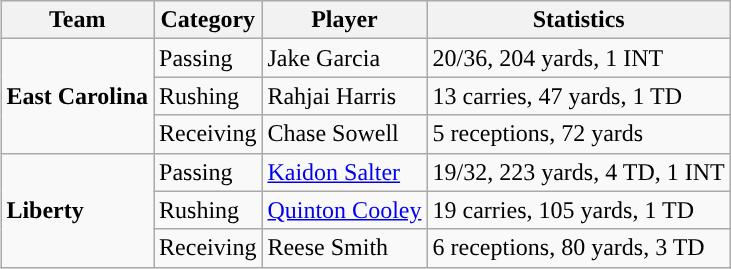<table class="wikitable" style="float: right;">
<tr>
<th>Team</th>
<th>Category</th>
<th>Player</th>
<th>Statistics</th>
</tr>
<tr>
<td rowspan=3><strong>East Carolina</strong></td>
<td>Passing</td>
<td>Jake Garcia</td>
<td>20/36, 204 yards, 1 INT</td>
</tr>
<tr>
<td>Rushing</td>
<td>Rahjai Harris</td>
<td>13 carries, 47 yards, 1 TD</td>
</tr>
<tr>
<td>Receiving</td>
<td>Chase Sowell</td>
<td>5 receptions, 72 yards</td>
</tr>
<tr>
<td rowspan=3><strong>Liberty</strong></td>
<td>Passing</td>
<td><a href='#'>Kaidon Salter</a></td>
<td>19/32, 223 yards, 4 TD, 1 INT</td>
</tr>
<tr>
<td>Rushing</td>
<td><a href='#'>Quinton Cooley</a></td>
<td>19 carries, 105 yards, 1 TD</td>
</tr>
<tr>
<td>Receiving</td>
<td>Reese Smith</td>
<td>6 receptions, 80 yards, 3 TD</td>
</tr>
</table>
